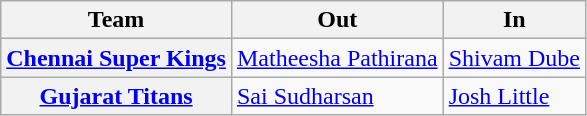<table class="wikitable">
<tr>
<th>Team</th>
<th>Out</th>
<th>In</th>
</tr>
<tr>
<th><a href='#'>Chennai Super Kings</a></th>
<td><a href='#'>Matheesha Pathirana</a></td>
<td><a href='#'>Shivam Dube</a></td>
</tr>
<tr>
<th><a href='#'>Gujarat Titans</a></th>
<td><a href='#'>Sai Sudharsan</a></td>
<td><a href='#'>Josh Little</a></td>
</tr>
</table>
